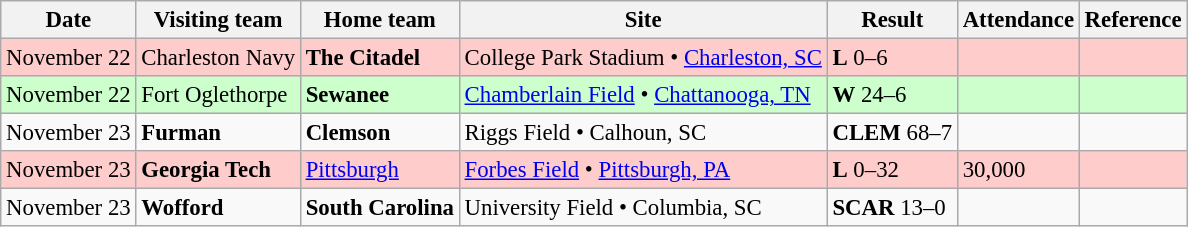<table class="wikitable" style="font-size:95%;">
<tr>
<th>Date</th>
<th>Visiting team</th>
<th>Home team</th>
<th>Site</th>
<th>Result</th>
<th>Attendance</th>
<th class="unsortable">Reference</th>
</tr>
<tr bgcolor=ffcccc>
<td>November 22</td>
<td>Charleston Navy</td>
<td><strong>The Citadel</strong></td>
<td>College Park Stadium • <a href='#'>Charleston, SC</a></td>
<td><strong>L</strong> 0–6</td>
<td></td>
<td></td>
</tr>
<tr bgcolor=ccffcc>
<td>November 22</td>
<td>Fort Oglethorpe</td>
<td><strong>Sewanee</strong></td>
<td><a href='#'>Chamberlain Field</a> • <a href='#'>Chattanooga, TN</a></td>
<td><strong>W</strong> 24–6</td>
<td></td>
<td></td>
</tr>
<tr bgcolor=>
<td>November 23</td>
<td><strong>Furman</strong></td>
<td><strong>Clemson</strong></td>
<td>Riggs Field • Calhoun, SC</td>
<td><strong>CLEM</strong> 68–7</td>
<td></td>
<td></td>
</tr>
<tr bgcolor=ffcccc>
<td>November 23</td>
<td><strong>Georgia Tech</strong></td>
<td><a href='#'>Pittsburgh</a></td>
<td><a href='#'>Forbes Field</a> • <a href='#'>Pittsburgh, PA</a></td>
<td><strong>L</strong> 0–32</td>
<td>30,000</td>
<td></td>
</tr>
<tr bgcolor=>
<td>November 23</td>
<td><strong>Wofford</strong></td>
<td><strong>South Carolina</strong></td>
<td>University Field • Columbia, SC</td>
<td><strong>SCAR</strong> 13–0</td>
<td></td>
<td></td>
</tr>
</table>
